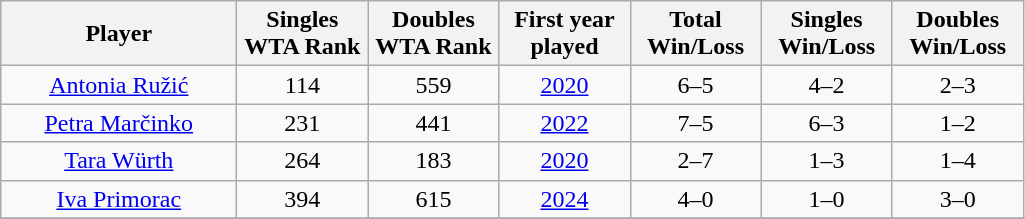<table class="wikitable">
<tr>
<th width=150>Player</th>
<th width=80>Singles<br>WTA Rank</th>
<th width=80>Doubles<br>WTA Rank</th>
<th width=80>First year<br>played</th>
<th width=80>Total<br>Win/Loss</th>
<th width=80>Singles<br>Win/Loss</th>
<th width=80>Doubles<br>Win/Loss</th>
</tr>
<tr>
<td align="center"><a href='#'>Antonia Ružić</a></td>
<td align="center">114</td>
<td align="center">559</td>
<td align="center"><a href='#'>2020</a></td>
<td align="center">6–5</td>
<td align="center">4–2</td>
<td align="center">2–3</td>
</tr>
<tr>
<td align="center"><a href='#'>Petra Marčinko</a></td>
<td align="center">231</td>
<td align="center">441</td>
<td align="center"><a href='#'>2022</a></td>
<td align="center">7–5</td>
<td align="center">6–3</td>
<td align="center">1–2</td>
</tr>
<tr>
<td align="center"><a href='#'>Tara Würth</a></td>
<td align="center">264</td>
<td align="center">183</td>
<td align="center"><a href='#'>2020</a></td>
<td align="center">2–7</td>
<td align="center">1–3</td>
<td align="center">1–4</td>
</tr>
<tr>
<td align="center"><a href='#'>Iva Primorac</a></td>
<td align="center">394</td>
<td align="center">615</td>
<td align="center"><a href='#'>2024</a></td>
<td align="center">4–0</td>
<td align="center">1–0</td>
<td align="center">3–0</td>
</tr>
<tr>
</tr>
</table>
